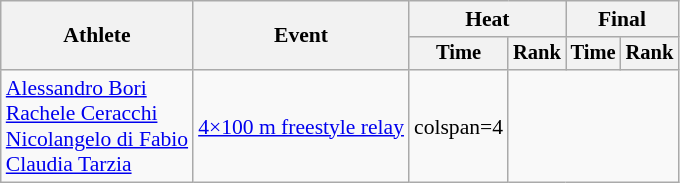<table class=wikitable style="font-size:90%">
<tr>
<th rowspan=2>Athlete</th>
<th rowspan=2>Event</th>
<th colspan="2">Heat</th>
<th colspan="2">Final</th>
</tr>
<tr style="font-size:95%">
<th>Time</th>
<th>Rank</th>
<th>Time</th>
<th>Rank</th>
</tr>
<tr align=center>
<td align=left><a href='#'>Alessandro Bori</a><br><a href='#'>Rachele Ceracchi</a><br><a href='#'>Nicolangelo di Fabio</a><br><a href='#'>Claudia Tarzia</a></td>
<td align=left><a href='#'>4×100 m freestyle relay</a></td>
<td>colspan=4 </td>
</tr>
</table>
